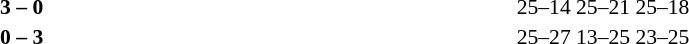<table width=100% cellspacing=1>
<tr>
<th width=20%></th>
<th width=12%></th>
<th width=20%></th>
<th width=33%></th>
<td></td>
</tr>
<tr style=font-size:90%>
<td align=right><strong></strong></td>
<td align=center><strong>3 – 0</strong></td>
<td></td>
<td>25–14 25–21 25–18</td>
<td></td>
</tr>
<tr style=font-size:90%>
<td align=right></td>
<td align=center><strong>0 – 3</strong></td>
<td><strong></strong></td>
<td>25–27 13–25 23–25</td>
</tr>
</table>
